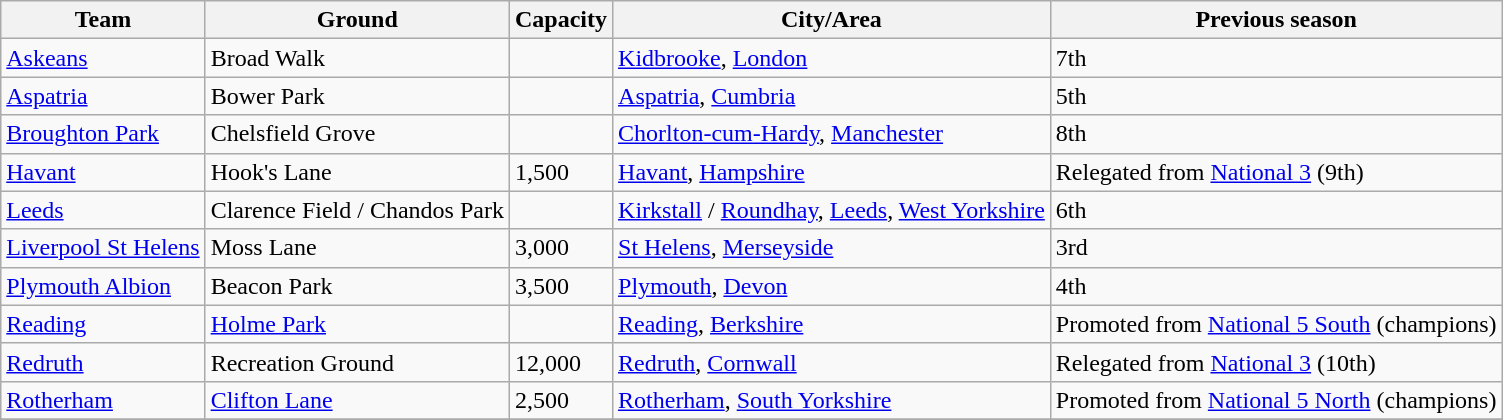<table class="wikitable sortable">
<tr>
<th>Team</th>
<th>Ground</th>
<th>Capacity</th>
<th>City/Area</th>
<th>Previous season</th>
</tr>
<tr>
<td><a href='#'>Askeans</a></td>
<td>Broad Walk</td>
<td></td>
<td><a href='#'>Kidbrooke</a>, <a href='#'>London</a></td>
<td>7th</td>
</tr>
<tr>
<td><a href='#'>Aspatria</a></td>
<td>Bower Park</td>
<td></td>
<td><a href='#'>Aspatria</a>, <a href='#'>Cumbria</a></td>
<td>5th</td>
</tr>
<tr>
<td><a href='#'>Broughton Park</a></td>
<td>Chelsfield Grove</td>
<td></td>
<td><a href='#'>Chorlton-cum-Hardy</a>, <a href='#'>Manchester</a></td>
<td>8th</td>
</tr>
<tr>
<td><a href='#'>Havant</a></td>
<td>Hook's Lane</td>
<td>1,500</td>
<td><a href='#'>Havant</a>, <a href='#'>Hampshire</a></td>
<td>Relegated from <a href='#'>National 3</a> (9th)</td>
</tr>
<tr>
<td><a href='#'>Leeds</a></td>
<td>Clarence Field / Chandos Park</td>
<td></td>
<td><a href='#'>Kirkstall</a> / <a href='#'>Roundhay</a>, <a href='#'>Leeds</a>, <a href='#'>West Yorkshire</a></td>
<td>6th</td>
</tr>
<tr>
<td><a href='#'>Liverpool St Helens</a></td>
<td>Moss Lane</td>
<td>3,000</td>
<td><a href='#'>St Helens</a>, <a href='#'>Merseyside</a></td>
<td>3rd</td>
</tr>
<tr>
<td><a href='#'>Plymouth Albion</a></td>
<td>Beacon Park</td>
<td>3,500</td>
<td><a href='#'>Plymouth</a>, <a href='#'>Devon</a></td>
<td>4th</td>
</tr>
<tr>
<td><a href='#'>Reading</a></td>
<td><a href='#'>Holme Park</a></td>
<td></td>
<td><a href='#'>Reading</a>, <a href='#'>Berkshire</a></td>
<td>Promoted from <a href='#'>National 5 South</a> (champions)</td>
</tr>
<tr>
<td><a href='#'>Redruth</a></td>
<td>Recreation Ground</td>
<td>12,000</td>
<td><a href='#'>Redruth</a>, <a href='#'>Cornwall</a></td>
<td>Relegated from <a href='#'>National 3</a> (10th)</td>
</tr>
<tr>
<td><a href='#'>Rotherham</a></td>
<td><a href='#'>Clifton Lane</a></td>
<td>2,500</td>
<td><a href='#'>Rotherham</a>, <a href='#'>South Yorkshire</a></td>
<td>Promoted from <a href='#'>National 5 North</a> (champions)</td>
</tr>
<tr>
</tr>
</table>
